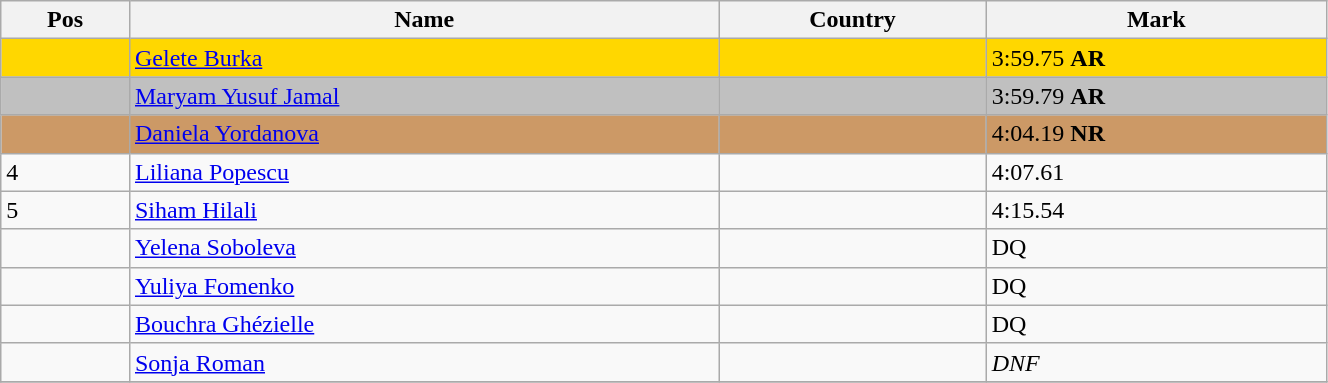<table class="wikitable" width=70%>
<tr>
<th>Pos</th>
<th>Name</th>
<th>Country</th>
<th>Mark</th>
</tr>
<tr bgcolor=gold>
<td></td>
<td><a href='#'>Gelete Burka</a></td>
<td></td>
<td>3:59.75 <strong>AR</strong></td>
</tr>
<tr bgcolor=silver>
<td></td>
<td><a href='#'>Maryam Yusuf Jamal</a></td>
<td></td>
<td>3:59.79 <strong>AR</strong></td>
</tr>
<tr bgcolor=cc9966>
<td></td>
<td><a href='#'>Daniela Yordanova</a></td>
<td></td>
<td>4:04.19 <strong>NR</strong></td>
</tr>
<tr>
<td>4</td>
<td><a href='#'>Liliana Popescu</a></td>
<td></td>
<td>4:07.61</td>
</tr>
<tr>
<td>5</td>
<td><a href='#'>Siham Hilali</a></td>
<td></td>
<td>4:15.54</td>
</tr>
<tr>
<td></td>
<td><a href='#'>Yelena Soboleva</a></td>
<td></td>
<td>DQ</td>
</tr>
<tr>
<td></td>
<td><a href='#'>Yuliya Fomenko</a></td>
<td></td>
<td>DQ</td>
</tr>
<tr>
<td></td>
<td><a href='#'>Bouchra Ghézielle</a></td>
<td></td>
<td>DQ</td>
</tr>
<tr>
<td></td>
<td><a href='#'>Sonja Roman</a></td>
<td></td>
<td><em>DNF</em></td>
</tr>
<tr>
</tr>
</table>
